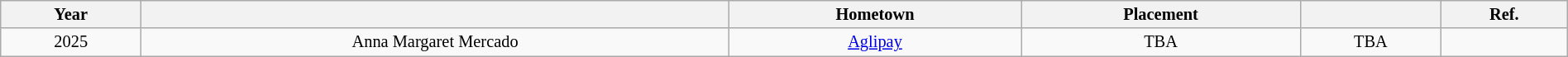<table class="wikitable sortable" style="font-size: 85%; text-align:center; width:100%;">
<tr>
<th>Year</th>
<th></th>
<th>Hometown</th>
<th>Placement</th>
<th></th>
<th>Ref.</th>
</tr>
<tr>
<td>2025</td>
<td>Anna Margaret Mercado</td>
<td><a href='#'>Aglipay</a></td>
<td>TBA</td>
<td>TBA</td>
<td></td>
</tr>
</table>
